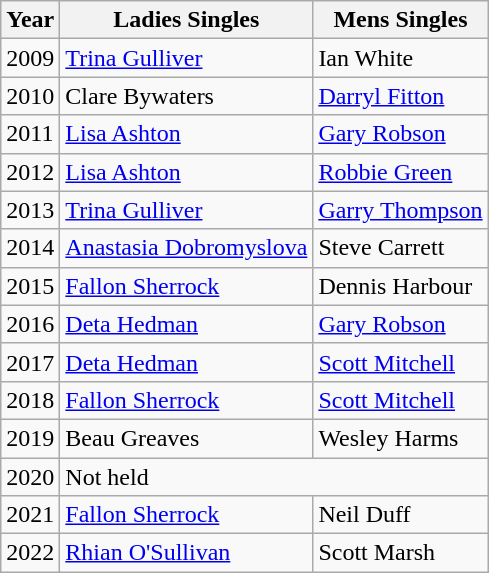<table class="wikitable">
<tr>
<th>Year</th>
<th>Ladies Singles</th>
<th>Mens Singles</th>
</tr>
<tr>
<td>2009</td>
<td><a href='#'>Trina Gulliver</a></td>
<td>Ian White</td>
</tr>
<tr>
<td>2010</td>
<td>Clare Bywaters</td>
<td><a href='#'>Darryl Fitton</a></td>
</tr>
<tr>
<td>2011</td>
<td><a href='#'>Lisa Ashton</a></td>
<td><a href='#'>Gary Robson</a></td>
</tr>
<tr>
<td>2012</td>
<td><a href='#'>Lisa Ashton</a></td>
<td><a href='#'>Robbie Green</a></td>
</tr>
<tr>
<td>2013</td>
<td><a href='#'>Trina Gulliver</a></td>
<td><a href='#'>Garry Thompson</a></td>
</tr>
<tr>
<td>2014</td>
<td><a href='#'>Anastasia Dobromyslova</a></td>
<td>Steve Carrett</td>
</tr>
<tr>
<td>2015</td>
<td><a href='#'>Fallon Sherrock</a></td>
<td>Dennis Harbour</td>
</tr>
<tr>
<td>2016</td>
<td><a href='#'>Deta Hedman</a></td>
<td><a href='#'>Gary Robson</a></td>
</tr>
<tr>
<td>2017</td>
<td><a href='#'>Deta Hedman</a></td>
<td><a href='#'>Scott Mitchell</a></td>
</tr>
<tr>
<td>2018</td>
<td><a href='#'>Fallon Sherrock</a></td>
<td><a href='#'>Scott Mitchell</a></td>
</tr>
<tr>
<td>2019</td>
<td>Beau Greaves</td>
<td>Wesley Harms</td>
</tr>
<tr>
<td>2020</td>
<td colspan="2">Not held</td>
</tr>
<tr>
<td>2021</td>
<td><a href='#'>Fallon Sherrock</a></td>
<td>Neil Duff</td>
</tr>
<tr>
<td>2022</td>
<td><a href='#'>Rhian O'Sullivan</a></td>
<td>Scott Marsh</td>
</tr>
</table>
